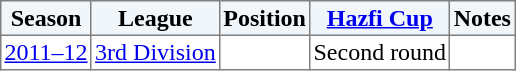<table border="1" cellpadding="2" style="border-collapse:collapse; text-align:center; font-size:normal;">
<tr style="background:#f0f6fa;">
<th>Season</th>
<th>League</th>
<th>Position</th>
<th><a href='#'>Hazfi Cup</a></th>
<th>Notes</th>
</tr>
<tr>
<td><a href='#'>2011–12</a></td>
<td><a href='#'>3rd Division</a></td>
<td></td>
<td>Second round</td>
<td></td>
</tr>
</table>
